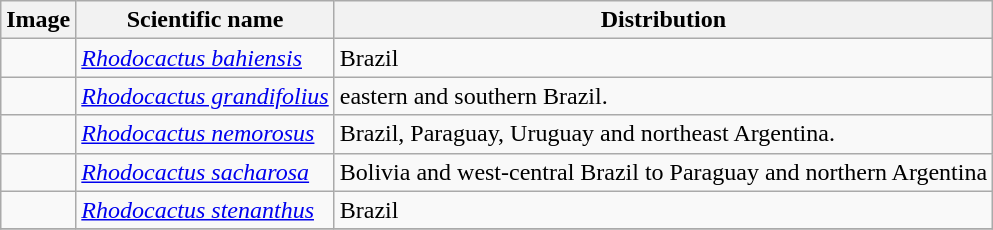<table class="wikitable ">
<tr>
<th>Image</th>
<th>Scientific name</th>
<th>Distribution</th>
</tr>
<tr>
<td></td>
<td><em><a href='#'>Rhodocactus bahiensis</a></em> </td>
<td>Brazil</td>
</tr>
<tr>
<td></td>
<td><em><a href='#'>Rhodocactus grandifolius</a></em> </td>
<td>eastern and southern Brazil.</td>
</tr>
<tr>
<td></td>
<td><em><a href='#'>Rhodocactus nemorosus</a></em> </td>
<td>Brazil, Paraguay, Uruguay and northeast Argentina.</td>
</tr>
<tr>
<td></td>
<td><em><a href='#'>Rhodocactus sacharosa</a></em> </td>
<td>Bolivia and west-central Brazil to Paraguay and northern Argentina</td>
</tr>
<tr>
<td></td>
<td><em><a href='#'>Rhodocactus stenanthus</a></em> </td>
<td>Brazil</td>
</tr>
<tr>
</tr>
</table>
